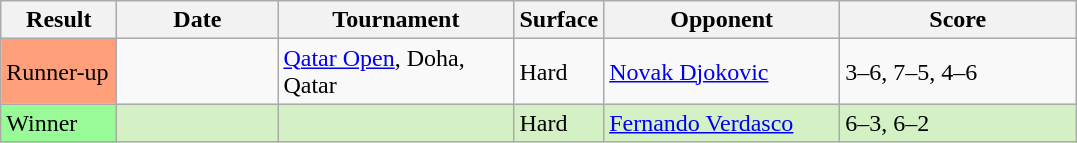<table class="sortable wikitable">
<tr>
<th width=70>Result</th>
<th width=100>Date</th>
<th width=150>Tournament</th>
<th width=50>Surface</th>
<th width=150>Opponent</th>
<th width=150>Score</th>
</tr>
<tr>
<td bgcolor=FFA07A>Runner-up</td>
<td></td>
<td><a href='#'>Qatar Open</a>, Doha, Qatar</td>
<td>Hard</td>
<td> <a href='#'>Novak Djokovic</a></td>
<td>3–6, 7–5, 4–6</td>
</tr>
<tr bgcolor=D4F1C5>
<td bgcolor=98FB98>Winner</td>
<td></td>
<td></td>
<td>Hard</td>
<td> <a href='#'>Fernando Verdasco</a></td>
<td>6–3, 6–2</td>
</tr>
</table>
